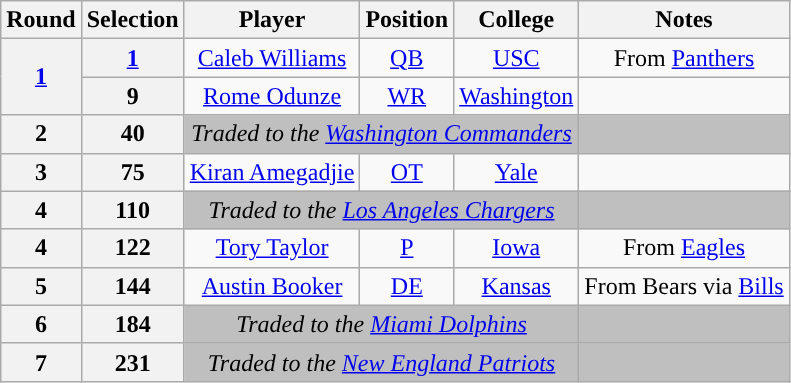<table class="wikitable" style="text-align:center">
<tr>
<th>Round</th>
<th>Selection</th>
<th>Player</th>
<th>Position</th>
<th>College</th>
<th>Notes</th>
</tr>
<tr>
<th rowspan="2"><a href='#'>1</a></th>
<th><a href='#'>1</a></th>
<td><a href='#'>Caleb Williams</a></td>
<td><a href='#'>QB</a></td>
<td><a href='#'>USC</a></td>
<td>From <a href='#'>Panthers</a></td>
</tr>
<tr>
<th>9</th>
<td><a href='#'>Rome Odunze</a></td>
<td><a href='#'>WR</a></td>
<td><a href='#'>Washington</a></td>
<td></td>
</tr>
<tr>
<th>2</th>
<th>40</th>
<td colspan="3" style="background:#BFBFBF;color:black;"><em>Traded to the <a href='#'>Washington Commanders</a></em></td>
<td style="background:#BFBFBF"></td>
</tr>
<tr>
<th>3</th>
<th>75</th>
<td><a href='#'>Kiran Amegadjie</a></td>
<td><a href='#'>OT</a></td>
<td><a href='#'>Yale</a></td>
<td></td>
</tr>
<tr>
<th>4</th>
<th>110</th>
<td colspan="3" style="background:#BFBFBF;color:black;"><em>Traded to the <a href='#'>Los Angeles Chargers</a></em></td>
<td style="background:#BFBFBF;color:black;"></td>
</tr>
<tr>
<th>4</th>
<th>122</th>
<td><a href='#'>Tory Taylor</a></td>
<td><a href='#'>P</a></td>
<td><a href='#'>Iowa</a></td>
<td>From <a href='#'>Eagles</a></td>
</tr>
<tr>
<th>5</th>
<th>144</th>
<td><a href='#'>Austin Booker</a></td>
<td><a href='#'>DE</a></td>
<td><a href='#'>Kansas</a></td>
<td>From Bears via <a href='#'>Bills</a></td>
</tr>
<tr>
<th>6</th>
<th>184</th>
<td colspan="3" style="background:#BFBFBF;color:black;"><em>Traded to the <a href='#'>Miami Dolphins</a></em></td>
<td style="background:#BFBFBF"></td>
</tr>
<tr>
<th>7</th>
<th>231</th>
<td colspan="3" style="background:#BFBFBF;color:black;"><em>Traded to the <a href='#'>New England Patriots</a></em></td>
<td style="background:#BFBFBF;color:black;"></td>
</tr>
</table>
